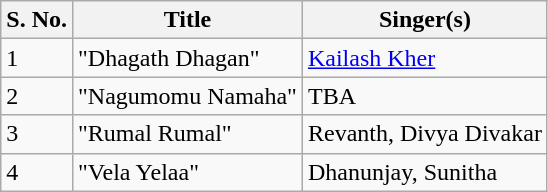<table class="wikitable">
<tr>
<th>S. No.</th>
<th>Title</th>
<th>Singer(s)</th>
</tr>
<tr>
<td>1</td>
<td>"Dhagath Dhagan"</td>
<td><a href='#'>Kailash Kher</a></td>
</tr>
<tr>
<td>2</td>
<td>"Nagumomu Namaha"</td>
<td>TBA</td>
</tr>
<tr>
<td>3</td>
<td>"Rumal Rumal"</td>
<td>Revanth, Divya Divakar</td>
</tr>
<tr>
<td>4</td>
<td>"Vela Yelaa"</td>
<td>Dhanunjay, Sunitha</td>
</tr>
</table>
